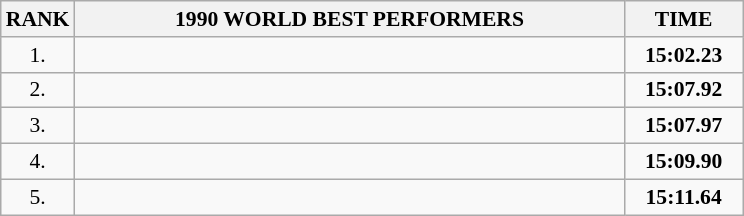<table class="wikitable" style="border-collapse: collapse; font-size: 90%;">
<tr>
<th>RANK</th>
<th align="center" style="width: 25em">1990 WORLD BEST PERFORMERS</th>
<th align="center" style="width: 5em">TIME</th>
</tr>
<tr>
<td align="center">1.</td>
<td></td>
<td align="center"><strong>15:02.23</strong></td>
</tr>
<tr>
<td align="center">2.</td>
<td></td>
<td align="center"><strong>15:07.92</strong></td>
</tr>
<tr>
<td align="center">3.</td>
<td></td>
<td align="center"><strong>15:07.97</strong></td>
</tr>
<tr>
<td align="center">4.</td>
<td></td>
<td align="center"><strong>15:09.90</strong></td>
</tr>
<tr>
<td align="center">5.</td>
<td></td>
<td align="center"><strong>15:11.64</strong></td>
</tr>
</table>
